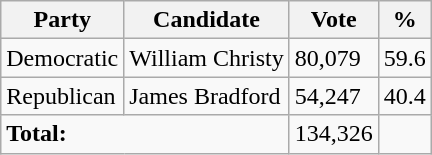<table class="wikitable">
<tr>
<th>Party</th>
<th>Candidate</th>
<th>Vote</th>
<th>%</th>
</tr>
<tr>
<td>Democratic</td>
<td>William Christy</td>
<td>80,079</td>
<td>59.6</td>
</tr>
<tr>
<td>Republican</td>
<td>James Bradford</td>
<td>54,247</td>
<td>40.4</td>
</tr>
<tr>
<td colspan="2"><strong>Total:</strong></td>
<td>134,326</td>
<td></td>
</tr>
</table>
